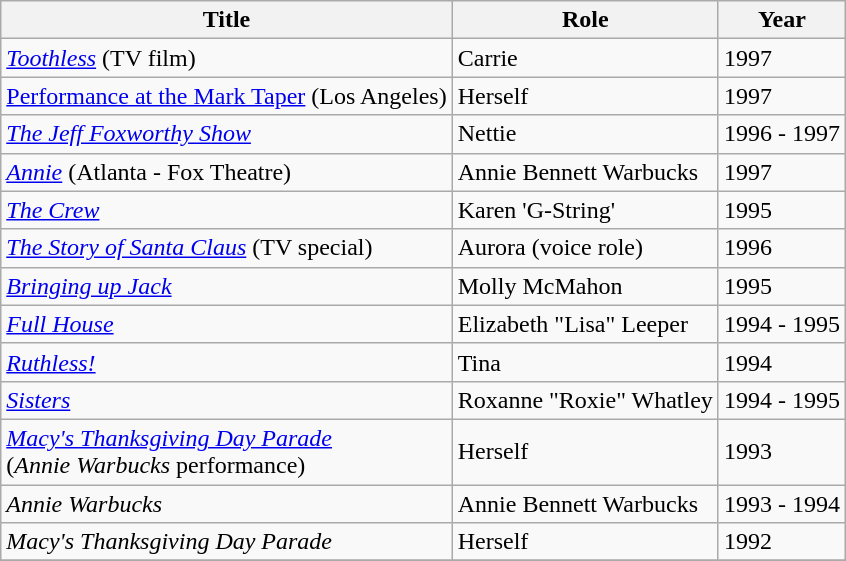<table class="wikitable">
<tr>
<th>Title</th>
<th>Role</th>
<th>Year</th>
</tr>
<tr>
<td><em><a href='#'>Toothless</a></em> (TV film)</td>
<td>Carrie</td>
<td>1997</td>
</tr>
<tr>
<td><a href='#'>Performance at the Mark Taper</a> (Los Angeles)</td>
<td>Herself</td>
<td>1997</td>
</tr>
<tr>
<td><em><a href='#'>The Jeff Foxworthy Show</a></em></td>
<td>Nettie</td>
<td>1996 - 1997</td>
</tr>
<tr>
<td><em><a href='#'>Annie</a></em> (Atlanta - Fox Theatre)</td>
<td>Annie Bennett Warbucks</td>
<td>1997</td>
</tr>
<tr>
<td><em><a href='#'>The Crew</a></em></td>
<td>Karen 'G-String'</td>
<td>1995</td>
</tr>
<tr>
<td><em><a href='#'>The Story of Santa Claus</a></em> (TV special)</td>
<td>Aurora (voice role)</td>
<td>1996</td>
</tr>
<tr>
<td><em><a href='#'>Bringing up Jack</a></em></td>
<td>Molly McMahon</td>
<td>1995</td>
</tr>
<tr>
<td><em><a href='#'>Full House</a></em></td>
<td>Elizabeth "Lisa" Leeper</td>
<td>1994 - 1995</td>
</tr>
<tr>
<td><em><a href='#'>Ruthless!</a></em></td>
<td>Tina</td>
<td>1994</td>
</tr>
<tr>
<td><em><a href='#'>Sisters</a></em></td>
<td>Roxanne "Roxie" Whatley</td>
<td>1994 - 1995</td>
</tr>
<tr>
<td><em><a href='#'>Macy's Thanksgiving Day Parade</a></em><br>(<em>Annie Warbucks</em> performance)</td>
<td>Herself</td>
<td>1993</td>
</tr>
<tr>
<td><em>Annie Warbucks</em></td>
<td>Annie Bennett Warbucks</td>
<td>1993 - 1994</td>
</tr>
<tr>
<td><em>Macy's Thanksgiving Day Parade</em></td>
<td>Herself</td>
<td>1992</td>
</tr>
<tr>
</tr>
</table>
